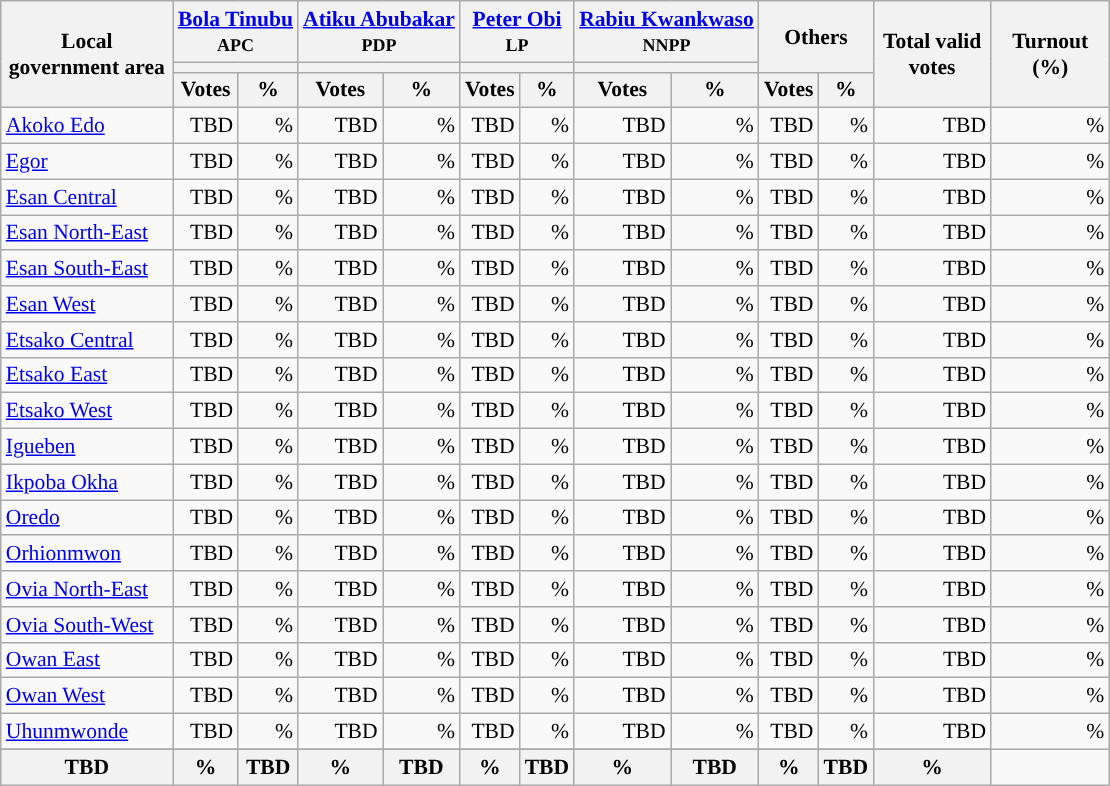<table class="wikitable sortable" style="text-align:right; font-size:90%">
<tr>
<th rowspan="3" style="max-width:7.5em;">Local government area</th>
<th colspan="2"><a href='#'>Bola Tinubu</a><br><small>APC</small></th>
<th colspan="2"><a href='#'>Atiku Abubakar</a><br><small>PDP</small></th>
<th colspan="2"><a href='#'>Peter Obi</a><br><small>LP</small></th>
<th colspan="2"><a href='#'>Rabiu Kwankwaso</a><br><small>NNPP</small></th>
<th colspan="2" rowspan="2">Others</th>
<th rowspan="3" style="max-width:5em;">Total valid votes</th>
<th rowspan="3" style="max-width:5em;">Turnout (%)</th>
</tr>
<tr>
<th colspan=2 style="background-color:"></th>
<th colspan=2 style="background-color:"></th>
<th colspan=2 style="background-color:"></th>
<th colspan=2 style="background-color:"></th>
</tr>
<tr>
<th>Votes</th>
<th>%</th>
<th>Votes</th>
<th>%</th>
<th>Votes</th>
<th>%</th>
<th>Votes</th>
<th>%</th>
<th>Votes</th>
<th>%</th>
</tr>
<tr style="background-color:#">
<td style="text-align:left;"><a href='#'>Akoko Edo</a></td>
<td>TBD</td>
<td>%</td>
<td>TBD</td>
<td>%</td>
<td>TBD</td>
<td>%</td>
<td>TBD</td>
<td>%</td>
<td>TBD</td>
<td>%</td>
<td>TBD</td>
<td>%</td>
</tr>
<tr style="background-color:#">
<td style="text-align:left;"><a href='#'>Egor</a></td>
<td>TBD</td>
<td>%</td>
<td>TBD</td>
<td>%</td>
<td>TBD</td>
<td>%</td>
<td>TBD</td>
<td>%</td>
<td>TBD</td>
<td>%</td>
<td>TBD</td>
<td>%</td>
</tr>
<tr style="background-color:#">
<td style="text-align:left;"><a href='#'>Esan Central</a></td>
<td>TBD</td>
<td>%</td>
<td>TBD</td>
<td>%</td>
<td>TBD</td>
<td>%</td>
<td>TBD</td>
<td>%</td>
<td>TBD</td>
<td>%</td>
<td>TBD</td>
<td>%</td>
</tr>
<tr style="background-color:#">
<td style="text-align:left;"><a href='#'>Esan North-East</a></td>
<td>TBD</td>
<td>%</td>
<td>TBD</td>
<td>%</td>
<td>TBD</td>
<td>%</td>
<td>TBD</td>
<td>%</td>
<td>TBD</td>
<td>%</td>
<td>TBD</td>
<td>%</td>
</tr>
<tr style="background-color:#">
<td style="text-align:left;"><a href='#'>Esan South-East</a></td>
<td>TBD</td>
<td>%</td>
<td>TBD</td>
<td>%</td>
<td>TBD</td>
<td>%</td>
<td>TBD</td>
<td>%</td>
<td>TBD</td>
<td>%</td>
<td>TBD</td>
<td>%</td>
</tr>
<tr style="background-color:#">
<td style="text-align:left;"><a href='#'>Esan West</a></td>
<td>TBD</td>
<td>%</td>
<td>TBD</td>
<td>%</td>
<td>TBD</td>
<td>%</td>
<td>TBD</td>
<td>%</td>
<td>TBD</td>
<td>%</td>
<td>TBD</td>
<td>%</td>
</tr>
<tr style="background-color:#">
<td style="text-align:left;"><a href='#'>Etsako Central</a></td>
<td>TBD</td>
<td>%</td>
<td>TBD</td>
<td>%</td>
<td>TBD</td>
<td>%</td>
<td>TBD</td>
<td>%</td>
<td>TBD</td>
<td>%</td>
<td>TBD</td>
<td>%</td>
</tr>
<tr style="background-color:#">
<td style="text-align:left;"><a href='#'>Etsako East</a></td>
<td>TBD</td>
<td>%</td>
<td>TBD</td>
<td>%</td>
<td>TBD</td>
<td>%</td>
<td>TBD</td>
<td>%</td>
<td>TBD</td>
<td>%</td>
<td>TBD</td>
<td>%</td>
</tr>
<tr style="background-color:#">
<td style="text-align:left;"><a href='#'>Etsako West</a></td>
<td>TBD</td>
<td>%</td>
<td>TBD</td>
<td>%</td>
<td>TBD</td>
<td>%</td>
<td>TBD</td>
<td>%</td>
<td>TBD</td>
<td>%</td>
<td>TBD</td>
<td>%</td>
</tr>
<tr style="background-color:#">
<td style="text-align:left;"><a href='#'>Igueben</a></td>
<td>TBD</td>
<td>%</td>
<td>TBD</td>
<td>%</td>
<td>TBD</td>
<td>%</td>
<td>TBD</td>
<td>%</td>
<td>TBD</td>
<td>%</td>
<td>TBD</td>
<td>%</td>
</tr>
<tr style="background-color:#">
<td style="text-align:left;"><a href='#'>Ikpoba Okha</a></td>
<td>TBD</td>
<td>%</td>
<td>TBD</td>
<td>%</td>
<td>TBD</td>
<td>%</td>
<td>TBD</td>
<td>%</td>
<td>TBD</td>
<td>%</td>
<td>TBD</td>
<td>%</td>
</tr>
<tr style="background-color:#">
<td style="text-align:left;"><a href='#'>Oredo</a></td>
<td>TBD</td>
<td>%</td>
<td>TBD</td>
<td>%</td>
<td>TBD</td>
<td>%</td>
<td>TBD</td>
<td>%</td>
<td>TBD</td>
<td>%</td>
<td>TBD</td>
<td>%</td>
</tr>
<tr style="background-color:#">
<td style="text-align:left;"><a href='#'>Orhionmwon</a></td>
<td>TBD</td>
<td>%</td>
<td>TBD</td>
<td>%</td>
<td>TBD</td>
<td>%</td>
<td>TBD</td>
<td>%</td>
<td>TBD</td>
<td>%</td>
<td>TBD</td>
<td>%</td>
</tr>
<tr style="background-color:#">
<td style="text-align:left;"><a href='#'>Ovia North-East</a></td>
<td>TBD</td>
<td>%</td>
<td>TBD</td>
<td>%</td>
<td>TBD</td>
<td>%</td>
<td>TBD</td>
<td>%</td>
<td>TBD</td>
<td>%</td>
<td>TBD</td>
<td>%</td>
</tr>
<tr style="background-color:#">
<td style="text-align:left;"><a href='#'>Ovia South-West</a></td>
<td>TBD</td>
<td>%</td>
<td>TBD</td>
<td>%</td>
<td>TBD</td>
<td>%</td>
<td>TBD</td>
<td>%</td>
<td>TBD</td>
<td>%</td>
<td>TBD</td>
<td>%</td>
</tr>
<tr style="background-color:#">
<td style="text-align:left;"><a href='#'>Owan East</a></td>
<td>TBD</td>
<td>%</td>
<td>TBD</td>
<td>%</td>
<td>TBD</td>
<td>%</td>
<td>TBD</td>
<td>%</td>
<td>TBD</td>
<td>%</td>
<td>TBD</td>
<td>%</td>
</tr>
<tr style="background-color:#">
<td style="text-align:left;"><a href='#'>Owan West</a></td>
<td>TBD</td>
<td>%</td>
<td>TBD</td>
<td>%</td>
<td>TBD</td>
<td>%</td>
<td>TBD</td>
<td>%</td>
<td>TBD</td>
<td>%</td>
<td>TBD</td>
<td>%</td>
</tr>
<tr style="background-color:#">
<td style="text-align:left;"><a href='#'>Uhunmwonde</a></td>
<td>TBD</td>
<td>%</td>
<td>TBD</td>
<td>%</td>
<td>TBD</td>
<td>%</td>
<td>TBD</td>
<td>%</td>
<td>TBD</td>
<td>%</td>
<td>TBD</td>
<td>%</td>
</tr>
<tr>
</tr>
<tr>
<th>TBD</th>
<th>%</th>
<th>TBD</th>
<th>%</th>
<th>TBD</th>
<th>%</th>
<th>TBD</th>
<th>%</th>
<th>TBD</th>
<th>%</th>
<th>TBD</th>
<th>%</th>
</tr>
</table>
